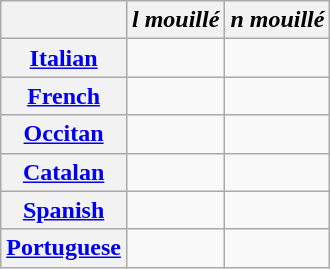<table class="wikitable">
<tr>
<th></th>
<th><em>l mouillé</em></th>
<th><em>n mouillé</em></th>
</tr>
<tr>
<th><a href='#'>Italian</a></th>
<td></td>
<td></td>
</tr>
<tr>
<th><a href='#'>French</a></th>
<td></td>
<td></td>
</tr>
<tr>
<th><a href='#'>Occitan</a></th>
<td></td>
<td></td>
</tr>
<tr>
<th><a href='#'>Catalan</a></th>
<td></td>
<td></td>
</tr>
<tr>
<th><a href='#'>Spanish</a></th>
<td></td>
<td></td>
</tr>
<tr>
<th><a href='#'>Portuguese</a></th>
<td></td>
<td></td>
</tr>
</table>
